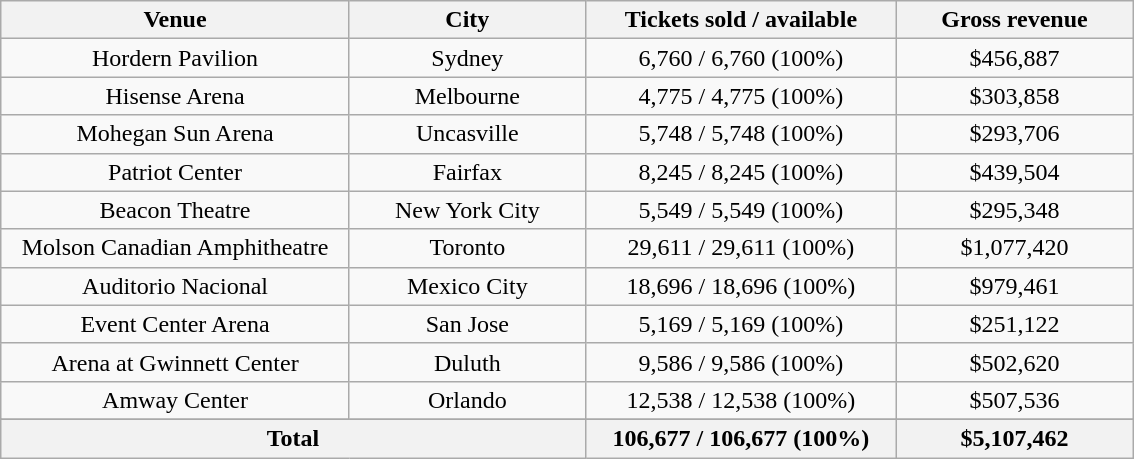<table class="wikitable" style="text-align:center">
<tr>
<th style="width:225px;">Venue</th>
<th style="width:150px;">City</th>
<th style="width:200px;">Tickets sold / available</th>
<th style="width:150px;">Gross revenue</th>
</tr>
<tr>
<td>Hordern Pavilion</td>
<td>Sydney</td>
<td>6,760 / 6,760 (100%)</td>
<td>$456,887</td>
</tr>
<tr>
<td>Hisense Arena</td>
<td>Melbourne</td>
<td>4,775 / 4,775 (100%)</td>
<td>$303,858</td>
</tr>
<tr>
<td>Mohegan Sun Arena</td>
<td>Uncasville</td>
<td>5,748 / 5,748 (100%)</td>
<td>$293,706</td>
</tr>
<tr>
<td>Patriot Center</td>
<td>Fairfax</td>
<td>8,245 / 8,245 (100%)</td>
<td>$439,504</td>
</tr>
<tr>
<td>Beacon Theatre</td>
<td>New York City</td>
<td>5,549 / 5,549 (100%)</td>
<td>$295,348</td>
</tr>
<tr>
<td>Molson Canadian Amphitheatre</td>
<td>Toronto</td>
<td>29,611 / 29,611 (100%)</td>
<td>$1,077,420</td>
</tr>
<tr>
<td>Auditorio Nacional</td>
<td>Mexico City</td>
<td>18,696 / 18,696 (100%)</td>
<td>$979,461</td>
</tr>
<tr>
<td>Event Center Arena</td>
<td>San Jose</td>
<td>5,169 / 5,169 (100%)</td>
<td>$251,122</td>
</tr>
<tr>
<td>Arena at Gwinnett Center</td>
<td>Duluth</td>
<td>9,586 / 9,586 (100%)</td>
<td>$502,620</td>
</tr>
<tr>
<td>Amway Center</td>
<td>Orlando</td>
<td>12,538 / 12,538 (100%)</td>
<td>$507,536</td>
</tr>
<tr>
</tr>
<tr New York City>
</tr>
<tr New York>
</tr>
<tr Madison Square Garden>
<th colspan="2">Total</th>
<th>106,677 / 106,677 (100%)</th>
<th>$5,107,462</th>
</tr>
</table>
